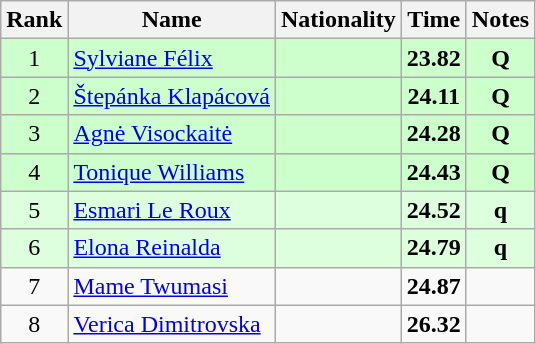<table class="wikitable sortable" style="text-align:center">
<tr>
<th>Rank</th>
<th>Name</th>
<th>Nationality</th>
<th>Time</th>
<th>Notes</th>
</tr>
<tr bgcolor=ccffcc>
<td>1</td>
<td align=left><a href='#'>Sylviane Félix</a></td>
<td align=left></td>
<td><strong>23.82</strong></td>
<td><strong>Q</strong></td>
</tr>
<tr bgcolor=ccffcc>
<td>2</td>
<td align=left><a href='#'>Štepánka Klapácová</a></td>
<td align=left></td>
<td><strong>24.11</strong></td>
<td><strong>Q</strong></td>
</tr>
<tr bgcolor=ccffcc>
<td>3</td>
<td align=left><a href='#'>Agnė Visockaitė</a></td>
<td align=left></td>
<td><strong>24.28</strong></td>
<td><strong>Q</strong></td>
</tr>
<tr bgcolor=ccffcc>
<td>4</td>
<td align=left><a href='#'>Tonique Williams</a></td>
<td align=left></td>
<td><strong>24.43</strong></td>
<td><strong>Q</strong></td>
</tr>
<tr bgcolor=ddffdd>
<td>5</td>
<td align=left><a href='#'>Esmari Le Roux</a></td>
<td align=left></td>
<td><strong>24.52</strong></td>
<td><strong>q</strong></td>
</tr>
<tr bgcolor=ddffdd>
<td>6</td>
<td align=left><a href='#'>Elona Reinalda</a></td>
<td align=left></td>
<td><strong>24.79</strong></td>
<td><strong>q</strong></td>
</tr>
<tr>
<td>7</td>
<td align=left><a href='#'>Mame Twumasi</a></td>
<td align=left></td>
<td><strong>24.87</strong></td>
<td></td>
</tr>
<tr>
<td>8</td>
<td align=left><a href='#'>Verica Dimitrovska</a></td>
<td align=left></td>
<td><strong>26.32</strong></td>
<td></td>
</tr>
</table>
